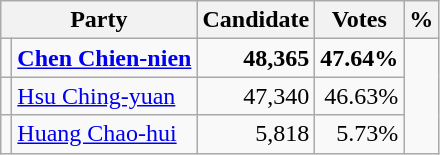<table class="wikitable">
<tr>
<th colspan="2">Party</th>
<th>Candidate</th>
<th>Votes</th>
<th>%</th>
</tr>
<tr>
<td></td>
<td><strong><a href='#'>Chen Chien-nien</a></strong></td>
<td align="right"><strong>48,365</strong></td>
<td align="right"><strong>47.64%</strong></td>
</tr>
<tr>
<td></td>
<td><a href='#'>Hsu Ching-yuan</a></td>
<td align="right">47,340</td>
<td align="right">46.63%</td>
</tr>
<tr>
<td></td>
<td><a href='#'>Huang Chao-hui</a></td>
<td align="right">5,818</td>
<td align="right">5.73%</td>
</tr>
</table>
